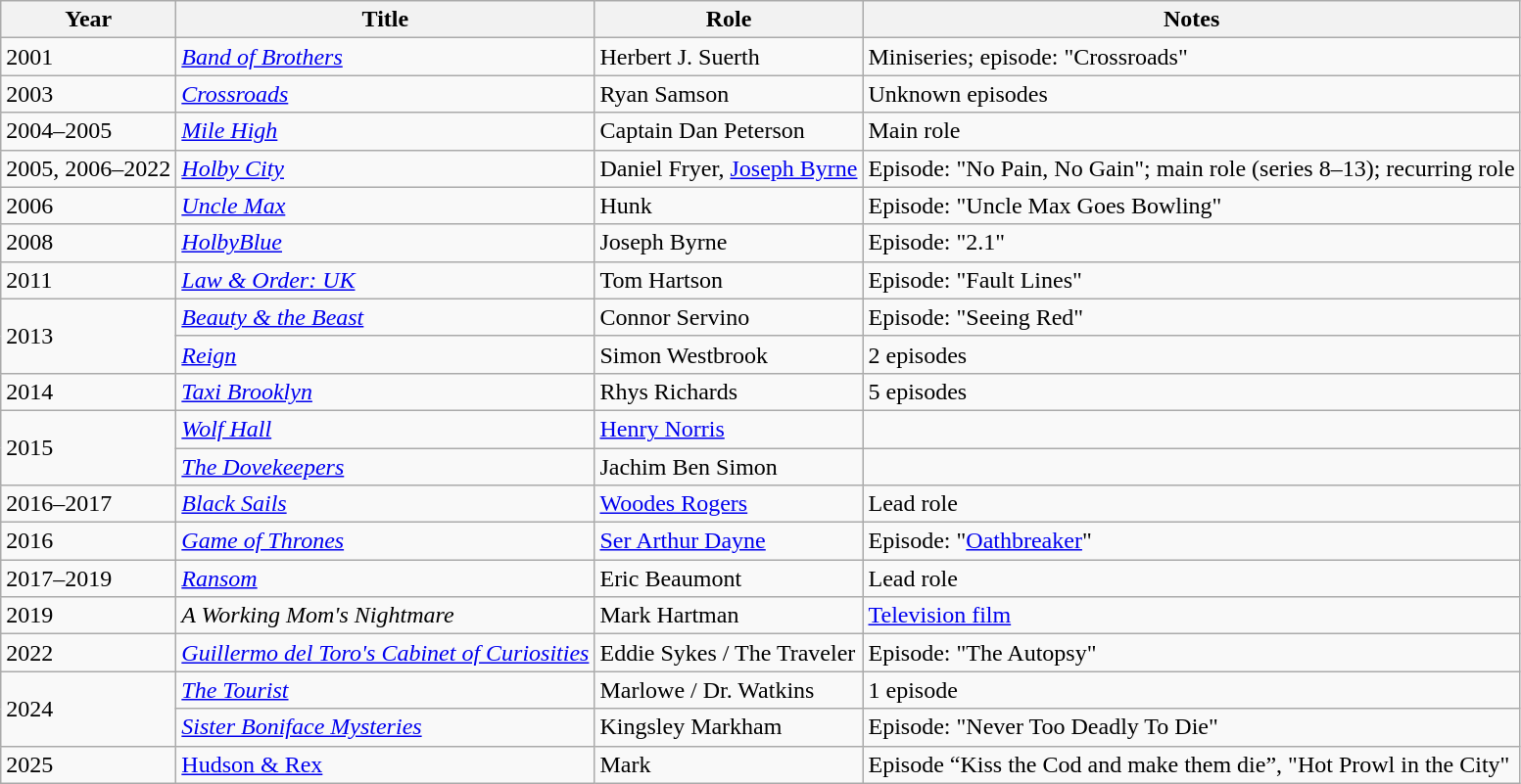<table class="wikitable sortable">
<tr>
<th>Year</th>
<th>Title</th>
<th>Role</th>
<th class="unsortable">Notes</th>
</tr>
<tr>
<td>2001</td>
<td><em><a href='#'>Band of Brothers</a></em></td>
<td>Herbert J. Suerth</td>
<td>Miniseries; episode: "Crossroads"</td>
</tr>
<tr>
<td>2003</td>
<td><em><a href='#'>Crossroads</a></em></td>
<td>Ryan Samson</td>
<td>Unknown episodes</td>
</tr>
<tr>
<td>2004–2005</td>
<td><em><a href='#'>Mile High</a></em></td>
<td>Captain Dan Peterson</td>
<td>Main role</td>
</tr>
<tr>
<td>2005, 2006–2022</td>
<td><em><a href='#'>Holby City</a></em></td>
<td>Daniel Fryer, <a href='#'>Joseph Byrne</a></td>
<td>Episode: "No Pain, No Gain"; main role (series 8–13); recurring role</td>
</tr>
<tr>
<td>2006</td>
<td><em><a href='#'>Uncle Max</a></em></td>
<td>Hunk</td>
<td>Episode: "Uncle Max Goes Bowling"</td>
</tr>
<tr>
<td>2008</td>
<td><em><a href='#'>HolbyBlue</a></em></td>
<td>Joseph Byrne</td>
<td>Episode: "2.1"</td>
</tr>
<tr>
<td>2011</td>
<td><em><a href='#'>Law & Order: UK</a></em></td>
<td>Tom Hartson</td>
<td>Episode: "Fault Lines"</td>
</tr>
<tr>
<td rowspan="2">2013</td>
<td><em><a href='#'>Beauty & the Beast</a></em></td>
<td>Connor Servino</td>
<td>Episode: "Seeing Red"</td>
</tr>
<tr>
<td><em><a href='#'>Reign</a></em></td>
<td>Simon Westbrook</td>
<td>2 episodes</td>
</tr>
<tr>
<td>2014</td>
<td><em><a href='#'>Taxi Brooklyn</a></em></td>
<td>Rhys Richards</td>
<td>5 episodes</td>
</tr>
<tr>
<td rowspan="2">2015</td>
<td><em><a href='#'>Wolf Hall</a></em></td>
<td><a href='#'>Henry Norris</a></td>
<td></td>
</tr>
<tr>
<td><em><a href='#'>The Dovekeepers</a></em></td>
<td>Jachim Ben Simon</td>
<td></td>
</tr>
<tr>
<td>2016–2017</td>
<td><em><a href='#'>Black Sails</a></em></td>
<td><a href='#'>Woodes Rogers</a></td>
<td>Lead role</td>
</tr>
<tr>
<td>2016</td>
<td><em><a href='#'>Game of Thrones</a></em></td>
<td><a href='#'>Ser Arthur Dayne</a></td>
<td>Episode: "<a href='#'>Oathbreaker</a>"</td>
</tr>
<tr>
<td>2017–2019</td>
<td><em><a href='#'>Ransom</a></em></td>
<td>Eric Beaumont</td>
<td>Lead role</td>
</tr>
<tr>
<td>2019</td>
<td><em>A Working Mom's Nightmare</em></td>
<td>Mark Hartman</td>
<td><a href='#'>Television film</a></td>
</tr>
<tr>
<td>2022</td>
<td><em><a href='#'>Guillermo del Toro's Cabinet of Curiosities</a></em></td>
<td>Eddie Sykes / The Traveler</td>
<td>Episode: "The Autopsy"</td>
</tr>
<tr>
<td rowspan="2">2024</td>
<td><em><a href='#'>The Tourist</a></em></td>
<td>Marlowe / Dr. Watkins</td>
<td>1 episode</td>
</tr>
<tr>
<td><em><a href='#'>Sister Boniface Mysteries</a></em></td>
<td>Kingsley Markham</td>
<td>Episode: "Never Too Deadly To Die"</td>
</tr>
<tr>
<td>2025</td>
<td><a href='#'>Hudson & Rex</a></td>
<td>Mark</td>
<td>Episode “Kiss the Cod and make them die”, "Hot Prowl in the City"</td>
</tr>
</table>
